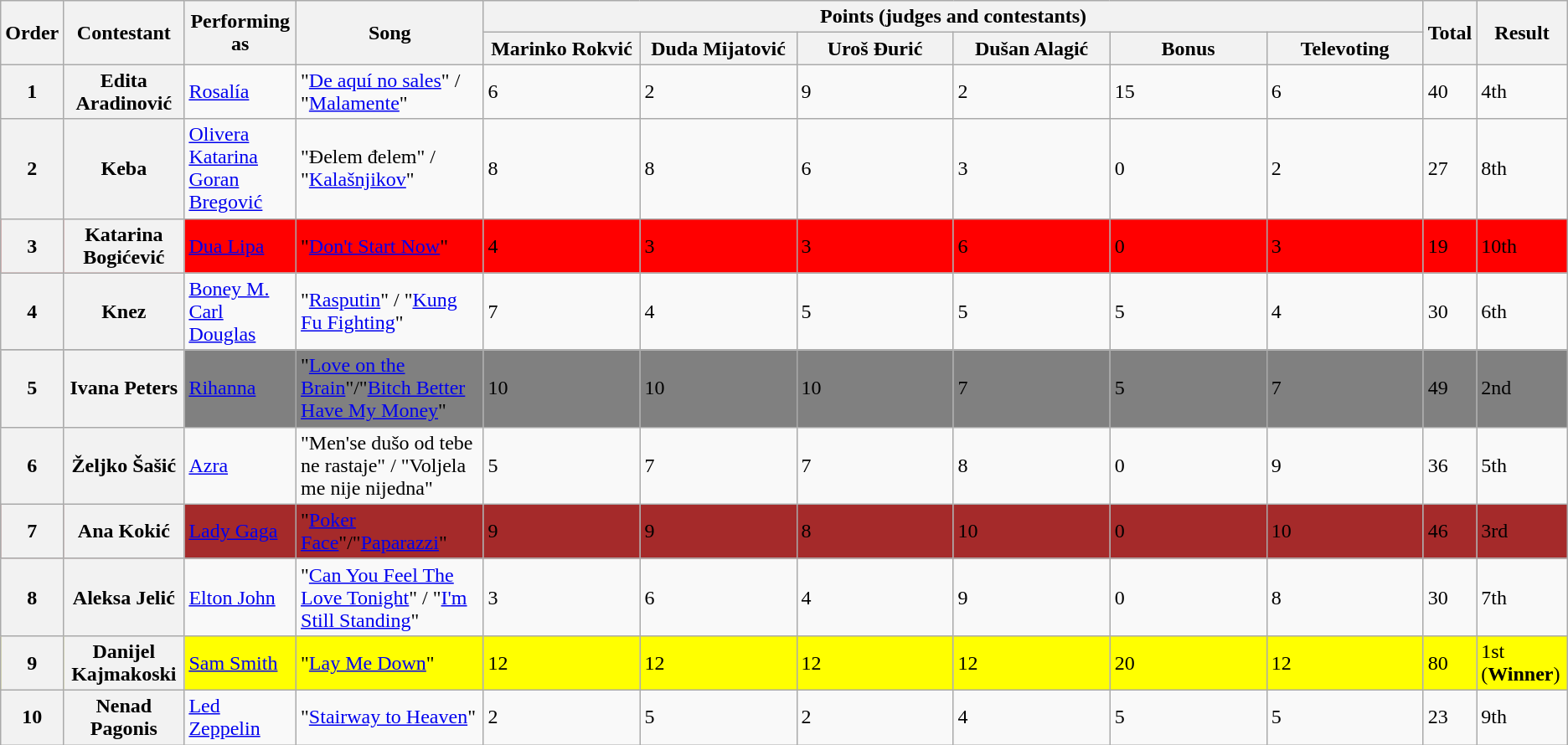<table class=wikitable>
<tr>
<th rowspan="2">Order</th>
<th rowspan="2">Contestant</th>
<th rowspan="2">Performing as</th>
<th rowspan="2">Song</th>
<th colspan="6" style="width:50%;">Points (judges and contestants)</th>
<th rowspan="2">Total</th>
<th rowspan="2">Result</th>
</tr>
<tr>
<th style="width:10%;">Marinko Rokvić</th>
<th style="width:10%;">Duda Mijatović</th>
<th style="width:10%;">Uroš Đurić</th>
<th style="width:10%;">Dušan Alagić</th>
<th style="width:10%;">Bonus</th>
<th style="width:10%;">Televoting</th>
</tr>
<tr>
<th scope="row">1</th>
<th scope="row">Edita Aradinović</th>
<td><a href='#'>Rosalía</a></td>
<td>"<a href='#'>De aquí no sales</a>" / "<a href='#'>Malamente</a>"</td>
<td>6</td>
<td>2</td>
<td>9</td>
<td>2</td>
<td>15</td>
<td>6</td>
<td>40</td>
<td>4th</td>
</tr>
<tr>
<th scope="row">2</th>
<th scope="row">Keba</th>
<td><a href='#'>Olivera Katarina</a><br><a href='#'>Goran Bregović</a></td>
<td>"Đelem đelem" / "<a href='#'>Kalašnjikov</a>"</td>
<td>8</td>
<td>8</td>
<td>6</td>
<td>3</td>
<td>0</td>
<td>2</td>
<td>27</td>
<td>8th</td>
</tr>
<tr bgcolor="red">
<th scope="row">3</th>
<th scope="row">Katarina Bogićević</th>
<td><a href='#'>Dua Lipa</a></td>
<td>"<a href='#'>Don't Start Now</a>"</td>
<td>4</td>
<td>3</td>
<td>3</td>
<td>6</td>
<td>0</td>
<td>3</td>
<td>19</td>
<td>10th</td>
</tr>
<tr>
<th scope="row">4</th>
<th scope="row">Knez</th>
<td><a href='#'>Boney M.</a><br><a href='#'>Carl Douglas</a></td>
<td>"<a href='#'>Rasputin</a>" / "<a href='#'>Kung Fu Fighting</a>"</td>
<td>7</td>
<td>4</td>
<td>5</td>
<td>5</td>
<td>5</td>
<td>4</td>
<td>30</td>
<td>6th</td>
</tr>
<tr bgcolor="grey">
<th scope="row">5</th>
<th scope="row">Ivana Peters</th>
<td><a href='#'>Rihanna</a></td>
<td>"<a href='#'>Love on the Brain</a>"/"<a href='#'>Bitch Better Have My Money</a>"</td>
<td>10</td>
<td>10</td>
<td>10</td>
<td>7</td>
<td>5</td>
<td>7</td>
<td>49</td>
<td>2nd</td>
</tr>
<tr>
<th scope="row">6</th>
<th scope="row">Željko Šašić</th>
<td><a href='#'>Azra</a></td>
<td>"Men'se dušo od tebe ne rastaje" / "Voljela me nije nijedna"</td>
<td>5</td>
<td>7</td>
<td>7</td>
<td>8</td>
<td>0</td>
<td>9</td>
<td>36</td>
<td>5th</td>
</tr>
<tr bgcolor="brown">
<th scope="row">7</th>
<th scope="row">Ana Kokić</th>
<td><a href='#'>Lady Gaga</a></td>
<td>"<a href='#'>Poker Face</a>"/"<a href='#'>Paparazzi</a>"</td>
<td>9</td>
<td>9</td>
<td>8</td>
<td>10</td>
<td>0</td>
<td>10</td>
<td>46</td>
<td>3rd</td>
</tr>
<tr>
<th scope="row">8</th>
<th scope="row">Aleksa Jelić</th>
<td><a href='#'>Elton John</a></td>
<td>"<a href='#'>Can You Feel The Love Tonight</a>" / "<a href='#'>I'm Still Standing</a>"</td>
<td>3</td>
<td>6</td>
<td>4</td>
<td>9</td>
<td>0</td>
<td>8</td>
<td>30</td>
<td>7th</td>
</tr>
<tr bgcolor="yellow">
<th scope="row">9</th>
<th scope="row">Danijel Kajmakoski</th>
<td><a href='#'>Sam Smith</a></td>
<td>"<a href='#'>Lay Me Down</a>"</td>
<td>12</td>
<td>12</td>
<td>12</td>
<td>12</td>
<td>20</td>
<td>12</td>
<td>80</td>
<td>1st (<strong>Winner</strong>)</td>
</tr>
<tr>
<th scope="row">10</th>
<th scope="row">Nenad Pagonis</th>
<td><a href='#'>Led Zeppelin</a></td>
<td>"<a href='#'>Stairway to Heaven</a>"</td>
<td>2</td>
<td>5</td>
<td>2</td>
<td>4</td>
<td>5</td>
<td>5</td>
<td>23</td>
<td>9th</td>
</tr>
</table>
